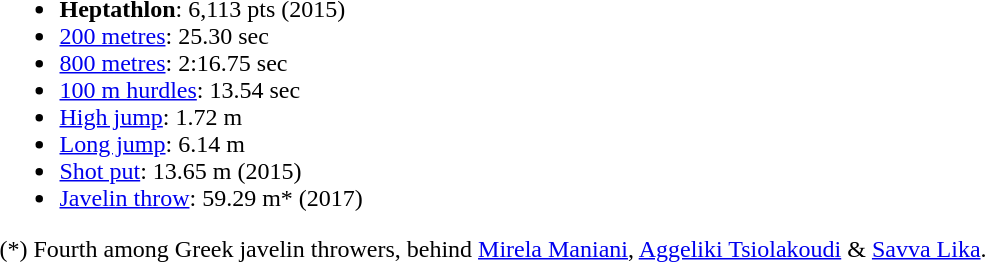<table>
<tr>
<td valign="top"><br><ul><li><strong>Heptathlon</strong>: 6,113 pts (2015)</li><li><a href='#'>200 metres</a>: 25.30 sec</li><li><a href='#'>800 metres</a>: 2:16.75 sec</li><li><a href='#'>100 m hurdles</a>: 13.54 sec</li><li><a href='#'>High jump</a>: 1.72 m</li><li><a href='#'>Long jump</a>: 6.14 m</li><li><a href='#'>Shot put</a>: 13.65 m (2015)</li><li><a href='#'>Javelin throw</a>: 59.29 m* (2017)</li></ul>(*) Fourth among Greek javelin throwers, behind <a href='#'>Mirela Maniani</a>, <a href='#'>Aggeliki Tsiolakoudi</a> & <a href='#'>Savva Lika</a>.</td>
</tr>
</table>
